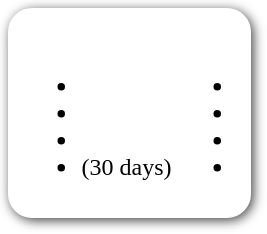<table style=" border-radius:1em; box-shadow: 0.1em 0.1em 0.5em rgba(0,0,0,0.75); background-color: white; border: 1px solid white; padding: 5px;">
<tr style="vertical-align:top;">
<td><br><ul><li></li><li></li><li></li><li> (30 days)</li></ul></td>
<td valign=top><br><ul><li></li><li></li><li></li><li></li></ul></td>
</tr>
</table>
